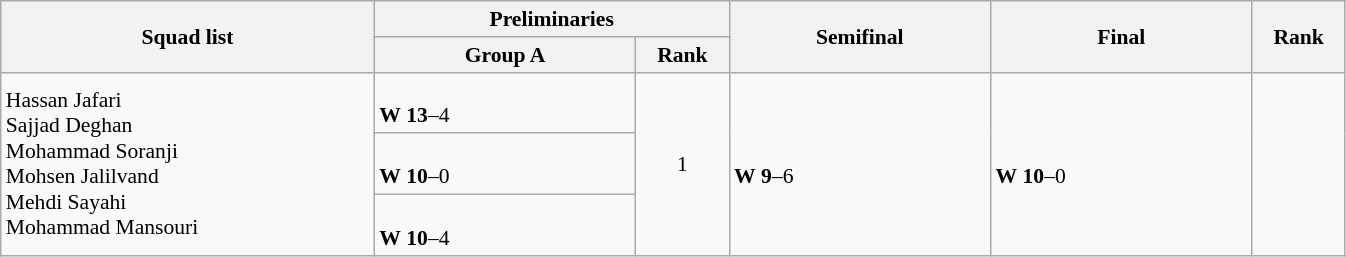<table class="wikitable" width="71%" style="text-align:left; font-size:90%">
<tr>
<th rowspan="2" width="20%">Squad list</th>
<th colspan="2">Preliminaries</th>
<th rowspan="2" width="14%">Semifinal</th>
<th rowspan="2" width="14%">Final</th>
<th rowspan="2" width="5%">Rank</th>
</tr>
<tr>
<th width="14%">Group A</th>
<th width="5%">Rank</th>
</tr>
<tr>
<td rowspan="3">Hassan Jafari<br>Sajjad Deghan<br>Mohammad Soranji <br>Mohsen Jalilvand<br>Mehdi Sayahi<br>Mohammad Mansouri</td>
<td><br><strong>W</strong> <strong>13</strong>–4</td>
<td rowspan="3" align=center>1<strong></strong></td>
<td rowspan="3"><br><strong>W</strong> <strong>9</strong>–6</td>
<td rowspan="3"><br><strong>W</strong> <strong>10</strong>–0</td>
<td rowspan="3" align="center"></td>
</tr>
<tr>
<td><br><strong>W</strong> <strong>10</strong>–0</td>
</tr>
<tr>
<td><br><strong>W</strong> <strong>10</strong>–4</td>
</tr>
</table>
